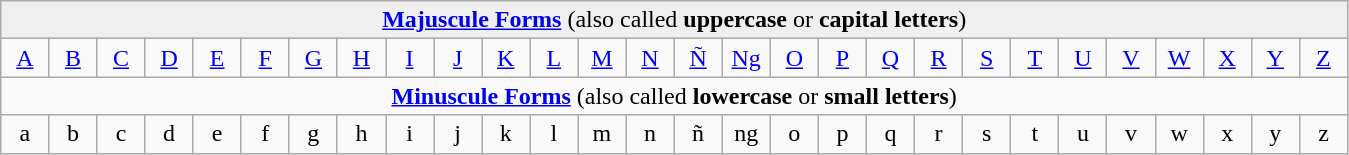<table class="wikitable" style="border-collapse:collapse;">
<tr>
<td bgcolor="#EFEFEF" align="center" colspan="28"><strong><a href='#'>Majuscule Forms</a></strong> (also called <strong>uppercase</strong> or <strong>capital letters</strong>)</td>
</tr>
<tr>
<td width=3% align="center"><a href='#'>A</a></td>
<td width=3% align="center"><a href='#'>B</a></td>
<td width=3% align="center"><a href='#'>C</a></td>
<td width=3% align="center"><a href='#'>D</a></td>
<td width=3% align="center"><a href='#'>E</a></td>
<td width=3% align="center"><a href='#'>F</a></td>
<td width=3% align="center"><a href='#'>G</a></td>
<td width=3% align="center"><a href='#'>H</a></td>
<td width=3% align="center"><a href='#'>I</a></td>
<td width=3% align="center"><a href='#'>J</a></td>
<td width=3% align="center"><a href='#'>K</a></td>
<td width=3% align="center"><a href='#'>L</a></td>
<td width=3% align="center"><a href='#'>M</a></td>
<td width=3% align="center"><a href='#'>N</a></td>
<td width=3% align="center"><a href='#'>Ñ</a></td>
<td width=3% align="center"><a href='#'>Ng</a></td>
<td width=3% align="center"><a href='#'>O</a></td>
<td width=3% align="center"><a href='#'>P</a></td>
<td width=3% align="center"><a href='#'>Q</a></td>
<td width=3% align="center"><a href='#'>R</a></td>
<td width=3% align="center"><a href='#'>S</a></td>
<td width=3% align="center"><a href='#'>T</a></td>
<td width=3% align="center"><a href='#'>U</a></td>
<td width=3% align="center"><a href='#'>V</a></td>
<td width=3% align="center"><a href='#'>W</a></td>
<td width=3% align="center"><a href='#'>X</a></td>
<td width=3% align="center"><a href='#'>Y</a></td>
<td width=3% align="center"><a href='#'>Z</a></td>
</tr>
<tr>
<td align="center" colspan="28"><strong><a href='#'>Minuscule Forms</a></strong> (also called <strong>lowercase</strong> or <strong>small letters</strong>)</td>
</tr>
<tr>
<td align="center">a</td>
<td align="center">b</td>
<td align="center">c</td>
<td align="center">d</td>
<td align="center">e</td>
<td align="center">f</td>
<td align="center">g</td>
<td align="center">h</td>
<td align="center">i</td>
<td align="center">j</td>
<td align="center">k</td>
<td align="center">l</td>
<td align="center">m</td>
<td align="center">n</td>
<td align="center">ñ</td>
<td align="center">ng</td>
<td align="center">o</td>
<td align="center">p</td>
<td align="center">q</td>
<td align="center">r</td>
<td align="center">s</td>
<td align="center">t</td>
<td align="center">u</td>
<td align="center">v</td>
<td align="center">w</td>
<td align="center">x</td>
<td align="center">y</td>
<td align="center">z</td>
</tr>
</table>
